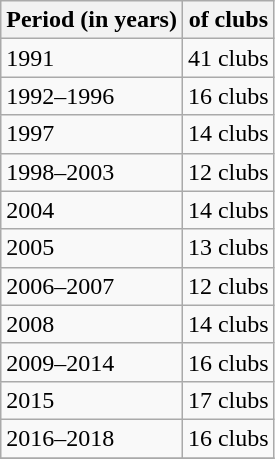<table class="wikitable sortable mw-collapsible">
<tr>
<th>Period (in years)</th>
<th> of clubs</th>
</tr>
<tr>
<td>1991</td>
<td>41 clubs</td>
</tr>
<tr>
<td>1992–1996</td>
<td>16 clubs</td>
</tr>
<tr>
<td>1997</td>
<td>14 clubs</td>
</tr>
<tr>
<td>1998–2003</td>
<td>12 clubs</td>
</tr>
<tr>
<td>2004</td>
<td>14 clubs</td>
</tr>
<tr>
<td>2005</td>
<td>13 clubs</td>
</tr>
<tr>
<td>2006–2007</td>
<td>12 clubs</td>
</tr>
<tr>
<td>2008</td>
<td>14 clubs</td>
</tr>
<tr>
<td>2009–2014</td>
<td>16 clubs</td>
</tr>
<tr>
<td>2015</td>
<td>17 clubs</td>
</tr>
<tr>
<td>2016–2018</td>
<td>16 clubs</td>
</tr>
<tr>
</tr>
</table>
